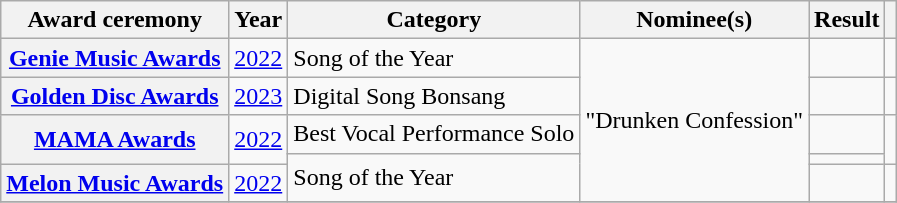<table class="wikitable sortable plainrowheaders">
<tr>
<th scope="col">Award ceremony</th>
<th scope="col">Year</th>
<th scope="col">Category</th>
<th scope="col">Nominee(s)</th>
<th scope="col">Result</th>
<th scope="col" class="unsortable"></th>
</tr>
<tr>
<th scope="row"><a href='#'>Genie Music Awards</a></th>
<td style="text-align:center"><a href='#'>2022</a></td>
<td>Song of the Year</td>
<td rowspan="5">"Drunken Confession"</td>
<td></td>
<td style="text-align:center"></td>
</tr>
<tr>
<th scope="row"><a href='#'>Golden Disc Awards</a></th>
<td style="text-align:center"><a href='#'>2023</a></td>
<td>Digital Song Bonsang</td>
<td></td>
<td style="text-align:center"></td>
</tr>
<tr>
<th scope="row" rowspan="2"><a href='#'>MAMA Awards</a></th>
<td rowspan="2" style="text-align:center"><a href='#'>2022</a></td>
<td>Best Vocal Performance Solo</td>
<td></td>
<td rowspan="2" style="text-align:center"></td>
</tr>
<tr>
<td rowspan="2">Song of the Year</td>
<td></td>
</tr>
<tr>
<th scope="row"><a href='#'>Melon Music Awards</a></th>
<td style="text-align:center"><a href='#'>2022</a></td>
<td></td>
<td style="text-align:center"></td>
</tr>
<tr>
</tr>
</table>
